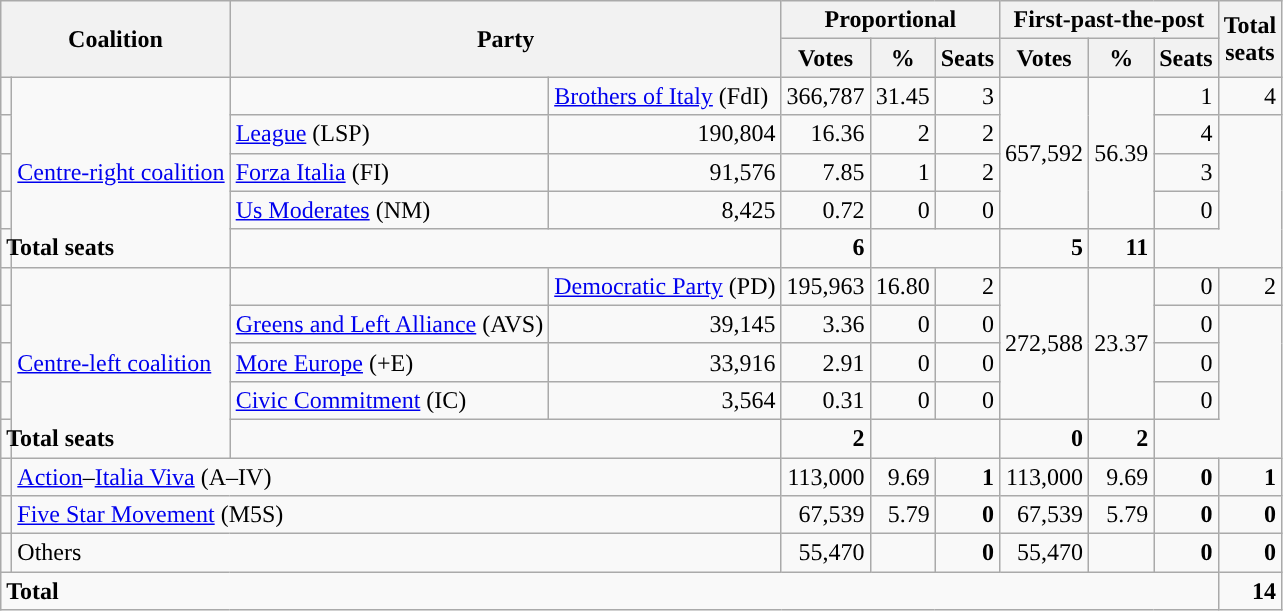<table class="wikitable" style="text-align:right">
<tr>
<th colspan="2" rowspan="2">Coalition</th>
<th colspan=2 rowspan=2>Party</th>
<th colspan="3" style="text-align:center; vertical-align:top;">Proportional</th>
<th colspan="3" style="text-align:center; vertical-align:top;">First-past-the-post</th>
<th style="text-align:center;" rowspan="2">Total<br>seats</th>
</tr>
<tr>
<th style="text-align:center; vertical-align:bottom;">Votes</th>
<th style="text-align:center; vertical-align:bottom;">%</th>
<th style="text-align:center; vertical-align:bottom;">Seats</th>
<th style="text-align:center; vertical-align:bottom;">Votes</th>
<th style="text-align:center; vertical-align:bottom;">%</th>
<th style="text-align:center; vertical-align:bottom;">Seats</th>
</tr>
<tr>
<td></td>
<td style="text-align:left;" rowspan="5"><a href='#'>Centre-right coalition</a></td>
<td></td>
<td align=left><a href='#'>Brothers of Italy</a> (FdI)</td>
<td>366,787</td>
<td>31.45</td>
<td>3</td>
<td rowspan="4">657,592</td>
<td rowspan="4">56.39</td>
<td>1</td>
<td>4</td>
</tr>
<tr>
<td></td>
<td align=left><a href='#'>League</a> (LSP)</td>
<td>190,804</td>
<td>16.36</td>
<td>2</td>
<td>2</td>
<td>4</td>
</tr>
<tr>
<td></td>
<td align=left><a href='#'>Forza Italia</a> (FI)</td>
<td>91,576</td>
<td>7.85</td>
<td>1</td>
<td>2</td>
<td>3</td>
</tr>
<tr>
<td></td>
<td align=left><a href='#'>Us Moderates</a> (NM)</td>
<td>8,425</td>
<td>0.72</td>
<td>0</td>
<td>0</td>
<td>0</td>
</tr>
<tr>
<td colspan="4" style="text-align:left;"><strong>Total seats</strong></td>
<td><strong>6</strong></td>
<td colspan="2"></td>
<td><strong>5</strong></td>
<td><strong>11</strong></td>
</tr>
<tr>
<td></td>
<td rowspan=5 style="text-align:left;"><a href='#'>Centre-left coalition</a></td>
<td></td>
<td style="text-align:left;"><a href='#'>Democratic Party</a> (PD)</td>
<td>195,963</td>
<td>16.80</td>
<td>2</td>
<td rowspan="4">272,588</td>
<td rowspan="4">23.37</td>
<td>0</td>
<td>2</td>
</tr>
<tr>
<td></td>
<td style="text-align:left;"><a href='#'>Greens and Left Alliance</a> (AVS)</td>
<td>39,145</td>
<td>3.36</td>
<td>0</td>
<td>0</td>
<td>0</td>
</tr>
<tr>
<td></td>
<td style="text-align:left;"><a href='#'>More Europe</a> (+E)</td>
<td>33,916</td>
<td>2.91</td>
<td>0</td>
<td>0</td>
<td>0</td>
</tr>
<tr>
<td></td>
<td style="text-align:left;"><a href='#'>Civic Commitment</a> (IC)</td>
<td>3,564</td>
<td>0.31</td>
<td>0</td>
<td>0</td>
<td>0</td>
</tr>
<tr>
<td colspan="4" style="text-align:left;"><strong>Total seats</strong></td>
<td><strong>2</strong></td>
<td colspan="2"></td>
<td><strong>0</strong></td>
<td><strong>2</strong></td>
</tr>
<tr>
<td style="background:"></td>
<td colspan="3" style="text-align:left;"><a href='#'>Action</a>–<a href='#'>Italia Viva</a> (A–IV)</td>
<td>113,000</td>
<td>9.69</td>
<td><strong>1</strong></td>
<td>113,000</td>
<td>9.69</td>
<td><strong>0</strong></td>
<td><strong>1</strong></td>
</tr>
<tr>
<td style="background:"></td>
<td colspan="3" style="text-align:left;"><a href='#'>Five Star Movement</a> (M5S)</td>
<td>67,539</td>
<td>5.79</td>
<td><strong>0</strong></td>
<td>67,539</td>
<td>5.79</td>
<td><strong>0</strong></td>
<td><strong>0</strong></td>
</tr>
<tr>
<td></td>
<td colspan="3" style="text-align:left;">Others</td>
<td>55,470</td>
<td></td>
<td><strong>0</strong></td>
<td>55,470</td>
<td></td>
<td><strong>0</strong></td>
<td><strong>0</strong></td>
</tr>
<tr>
<td colspan="10" style="text-align:left;"><strong>Total</strong></td>
<td><strong>14</strong></td>
</tr>
</table>
